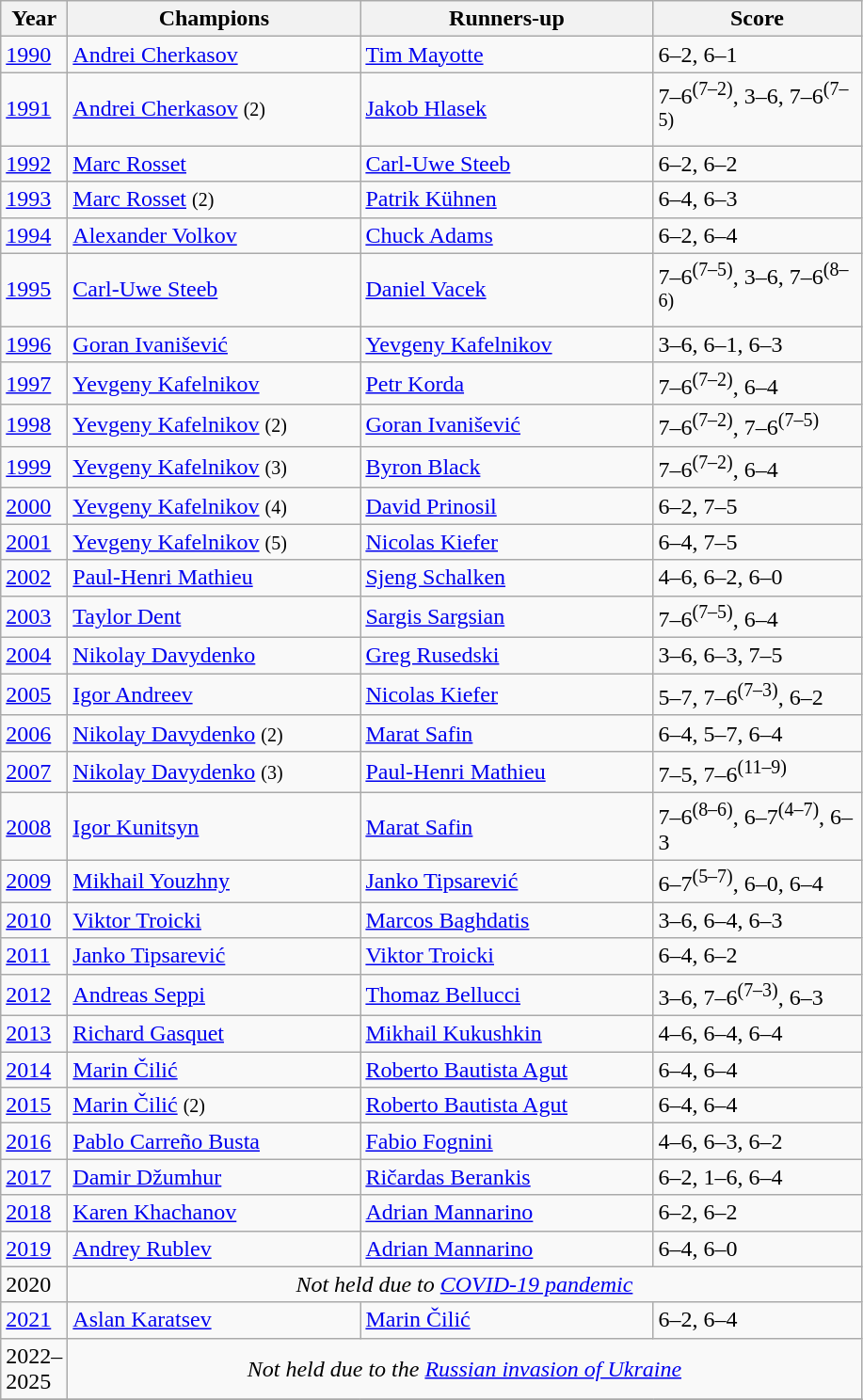<table class="wikitable nowrap">
<tr>
<th style="width:40px">Year</th>
<th style="width:200px">Champions</th>
<th style="width:200px">Runners-up</th>
<th style="width:140px" class="unsortable">Score</th>
</tr>
<tr>
<td><a href='#'>1990</a></td>
<td>  <a href='#'>Andrei Cherkasov</a></td>
<td> <a href='#'>Tim Mayotte</a></td>
<td>6–2, 6–1</td>
</tr>
<tr>
<td><a href='#'>1991</a></td>
<td>  <a href='#'>Andrei Cherkasov</a> <small>(2)</small></td>
<td>  <a href='#'>Jakob Hlasek</a></td>
<td>7–6<sup>(7–2)</sup>, 3–6, 7–6<sup>(7–5)</sup></td>
</tr>
<tr>
<td><a href='#'>1992</a></td>
<td>  <a href='#'>Marc Rosset</a></td>
<td>  <a href='#'>Carl-Uwe Steeb</a></td>
<td>6–2, 6–2</td>
</tr>
<tr>
<td><a href='#'>1993</a></td>
<td>  <a href='#'>Marc Rosset</a> <small>(2)</small></td>
<td> <a href='#'>Patrik Kühnen</a></td>
<td>6–4, 6–3</td>
</tr>
<tr>
<td><a href='#'>1994</a></td>
<td>  <a href='#'>Alexander Volkov</a></td>
<td> <a href='#'>Chuck Adams</a></td>
<td>6–2, 6–4</td>
</tr>
<tr>
<td><a href='#'>1995</a></td>
<td>  <a href='#'>Carl-Uwe Steeb</a></td>
<td>  <a href='#'>Daniel Vacek</a></td>
<td>7–6<sup>(7–5)</sup>, 3–6, 7–6<sup>(8–6)</sup></td>
</tr>
<tr>
<td><a href='#'>1996</a></td>
<td>  <a href='#'>Goran Ivanišević</a></td>
<td>  <a href='#'>Yevgeny Kafelnikov</a></td>
<td>3–6, 6–1, 6–3</td>
</tr>
<tr>
<td><a href='#'>1997</a></td>
<td>  <a href='#'>Yevgeny Kafelnikov</a></td>
<td>  <a href='#'>Petr Korda</a></td>
<td>7–6<sup>(7–2)</sup>, 6–4</td>
</tr>
<tr>
<td><a href='#'>1998</a></td>
<td>  <a href='#'>Yevgeny Kafelnikov</a> <small>(2)</small></td>
<td>  <a href='#'>Goran Ivanišević</a></td>
<td>7–6<sup>(7–2)</sup>, 7–6<sup>(7–5)</sup></td>
</tr>
<tr>
<td><a href='#'>1999</a></td>
<td>  <a href='#'>Yevgeny Kafelnikov</a> <small>(3)</small></td>
<td>  <a href='#'>Byron Black</a></td>
<td>7–6<sup>(7–2)</sup>, 6–4</td>
</tr>
<tr>
<td><a href='#'>2000</a></td>
<td>  <a href='#'>Yevgeny Kafelnikov</a> <small>(4)</small></td>
<td>  <a href='#'>David Prinosil</a></td>
<td>6–2, 7–5</td>
</tr>
<tr>
<td><a href='#'>2001</a></td>
<td>  <a href='#'>Yevgeny Kafelnikov</a> <small>(5)</small></td>
<td>  <a href='#'>Nicolas Kiefer</a></td>
<td>6–4, 7–5</td>
</tr>
<tr>
<td><a href='#'>2002</a></td>
<td>  <a href='#'>Paul-Henri Mathieu</a></td>
<td>  <a href='#'>Sjeng Schalken</a></td>
<td>4–6, 6–2, 6–0</td>
</tr>
<tr>
<td><a href='#'>2003</a></td>
<td>  <a href='#'>Taylor Dent</a></td>
<td>  <a href='#'>Sargis Sargsian</a></td>
<td>7–6<sup>(7–5)</sup>, 6–4</td>
</tr>
<tr>
<td><a href='#'>2004</a></td>
<td>  <a href='#'>Nikolay Davydenko</a></td>
<td>  <a href='#'>Greg Rusedski</a></td>
<td>3–6, 6–3, 7–5</td>
</tr>
<tr>
<td><a href='#'>2005</a></td>
<td>  <a href='#'>Igor Andreev</a></td>
<td>  <a href='#'>Nicolas Kiefer</a></td>
<td>5–7, 7–6<sup>(7–3)</sup>, 6–2</td>
</tr>
<tr>
<td><a href='#'>2006</a></td>
<td> <a href='#'>Nikolay Davydenko</a> <small>(2)</small></td>
<td> <a href='#'>Marat Safin</a></td>
<td>6–4, 5–7, 6–4</td>
</tr>
<tr>
<td><a href='#'>2007</a></td>
<td> <a href='#'>Nikolay Davydenko</a> <small>(3)</small></td>
<td> <a href='#'>Paul-Henri Mathieu</a></td>
<td>7–5, 7–6<sup>(11–9)</sup></td>
</tr>
<tr>
<td><a href='#'>2008</a></td>
<td> <a href='#'>Igor Kunitsyn</a></td>
<td> <a href='#'>Marat Safin</a></td>
<td>7–6<sup>(8–6)</sup>, 6–7<sup>(4–7)</sup>, 6–3</td>
</tr>
<tr>
<td><a href='#'>2009</a></td>
<td> <a href='#'>Mikhail Youzhny</a></td>
<td> <a href='#'>Janko Tipsarević</a></td>
<td>6–7<sup>(5–7)</sup>, 6–0, 6–4</td>
</tr>
<tr>
<td><a href='#'>2010</a></td>
<td> <a href='#'>Viktor Troicki</a></td>
<td> <a href='#'>Marcos Baghdatis</a></td>
<td>3–6, 6–4, 6–3</td>
</tr>
<tr>
<td><a href='#'>2011</a></td>
<td> <a href='#'>Janko Tipsarević</a></td>
<td> <a href='#'>Viktor Troicki</a></td>
<td>6–4, 6–2</td>
</tr>
<tr>
<td><a href='#'>2012</a></td>
<td> <a href='#'>Andreas Seppi</a></td>
<td> <a href='#'>Thomaz Bellucci</a></td>
<td>3–6, 7–6<sup>(7–3)</sup>, 6–3</td>
</tr>
<tr>
<td><a href='#'>2013</a></td>
<td> <a href='#'>Richard Gasquet</a></td>
<td> <a href='#'>Mikhail Kukushkin</a></td>
<td>4–6, 6–4, 6–4</td>
</tr>
<tr>
<td><a href='#'>2014</a></td>
<td> <a href='#'>Marin Čilić</a></td>
<td> <a href='#'>Roberto Bautista Agut</a></td>
<td>6–4, 6–4</td>
</tr>
<tr>
<td><a href='#'>2015</a></td>
<td> <a href='#'>Marin Čilić</a> <small>(2)</small></td>
<td> <a href='#'>Roberto Bautista Agut</a></td>
<td>6–4, 6–4</td>
</tr>
<tr>
<td><a href='#'>2016</a></td>
<td> <a href='#'>Pablo Carreño Busta</a></td>
<td> <a href='#'>Fabio Fognini</a></td>
<td>4–6, 6–3, 6–2</td>
</tr>
<tr>
<td><a href='#'>2017</a></td>
<td> <a href='#'>Damir Džumhur</a></td>
<td> <a href='#'>Ričardas Berankis</a></td>
<td>6–2, 1–6, 6–4</td>
</tr>
<tr>
<td><a href='#'>2018</a></td>
<td> <a href='#'>Karen Khachanov</a></td>
<td> <a href='#'>Adrian Mannarino</a></td>
<td>6–2, 6–2</td>
</tr>
<tr>
<td><a href='#'>2019</a></td>
<td> <a href='#'>Andrey Rublev</a></td>
<td> <a href='#'>Adrian Mannarino</a></td>
<td>6–4, 6–0</td>
</tr>
<tr>
<td>2020</td>
<td colspan=3 align=center><em>Not held due to <a href='#'>COVID-19 pandemic</a></em></td>
</tr>
<tr>
<td><a href='#'>2021</a></td>
<td> <a href='#'>Aslan Karatsev</a></td>
<td> <a href='#'>Marin Čilić</a></td>
<td>6–2, 6–4</td>
</tr>
<tr>
<td>2022–<br>2025</td>
<td colspan=3 align=center><em>Not held due to the <a href='#'>Russian invasion of Ukraine</a></em></td>
</tr>
<tr>
</tr>
</table>
